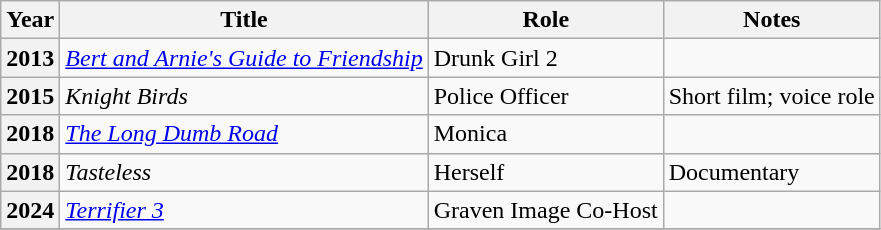<table class="wikitable plainrowheaders sortable" style="margin-right: 0;">
<tr>
<th scope="col">Year</th>
<th scope="col">Title</th>
<th scope="col">Role</th>
<th scope="col" class="unsortable">Notes</th>
</tr>
<tr>
<th scope="row">2013</th>
<td><em><a href='#'>Bert and Arnie's Guide to Friendship</a></em></td>
<td>Drunk Girl 2</td>
<td></td>
</tr>
<tr>
<th scope="row">2015</th>
<td><em>Knight Birds</em></td>
<td>Police Officer</td>
<td>Short film; voice role</td>
</tr>
<tr>
<th scope="row">2018</th>
<td><em><a href='#'>The Long Dumb Road</a></em></td>
<td>Monica</td>
<td></td>
</tr>
<tr>
<th scope="row">2018</th>
<td><em>Tasteless</em></td>
<td>Herself</td>
<td>Documentary</td>
</tr>
<tr>
<th scope="row">2024</th>
<td><em><a href='#'>Terrifier 3</a></em></td>
<td>Graven Image Co-Host</td>
<td></td>
</tr>
<tr>
</tr>
</table>
